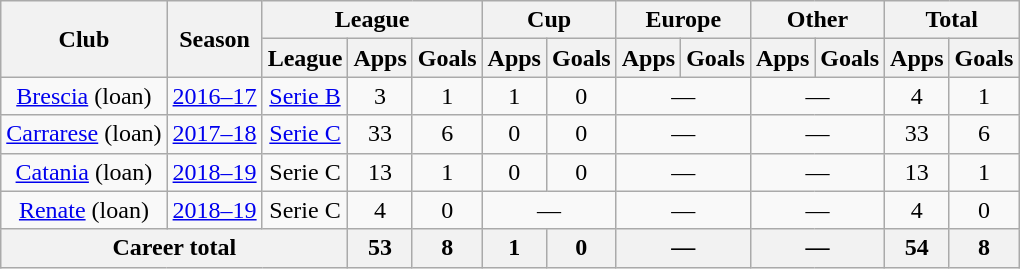<table class="wikitable" style="text-align: center;">
<tr>
<th rowspan="2">Club</th>
<th rowspan="2">Season</th>
<th colspan="3">League</th>
<th colspan="2">Cup</th>
<th colspan="2">Europe</th>
<th colspan="2">Other</th>
<th colspan="2">Total</th>
</tr>
<tr>
<th>League</th>
<th>Apps</th>
<th>Goals</th>
<th>Apps</th>
<th>Goals</th>
<th>Apps</th>
<th>Goals</th>
<th>Apps</th>
<th>Goals</th>
<th>Apps</th>
<th>Goals</th>
</tr>
<tr>
<td><a href='#'>Brescia</a> (loan)</td>
<td><a href='#'>2016–17</a></td>
<td><a href='#'>Serie B</a></td>
<td>3</td>
<td>1</td>
<td>1</td>
<td>0</td>
<td colspan="2">—</td>
<td colspan="2">—</td>
<td>4</td>
<td>1</td>
</tr>
<tr>
<td><a href='#'>Carrarese</a> (loan)</td>
<td><a href='#'>2017–18</a></td>
<td><a href='#'>Serie C</a></td>
<td>33</td>
<td>6</td>
<td>0</td>
<td>0</td>
<td colspan="2">—</td>
<td colspan="2">—</td>
<td>33</td>
<td>6</td>
</tr>
<tr>
<td><a href='#'>Catania</a> (loan)</td>
<td><a href='#'>2018–19</a></td>
<td>Serie C</td>
<td>13</td>
<td>1</td>
<td>0</td>
<td>0</td>
<td colspan="2">—</td>
<td colspan="2">—</td>
<td>13</td>
<td>1</td>
</tr>
<tr>
<td><a href='#'>Renate</a> (loan)</td>
<td><a href='#'>2018–19</a></td>
<td>Serie C</td>
<td>4</td>
<td>0</td>
<td colspan="2">—</td>
<td colspan="2">—</td>
<td colspan="2">—</td>
<td>4</td>
<td>0</td>
</tr>
<tr>
<th colspan="3">Career total</th>
<th>53</th>
<th>8</th>
<th>1</th>
<th>0</th>
<th colspan="2">—</th>
<th colspan="2">—</th>
<th>54</th>
<th>8</th>
</tr>
</table>
